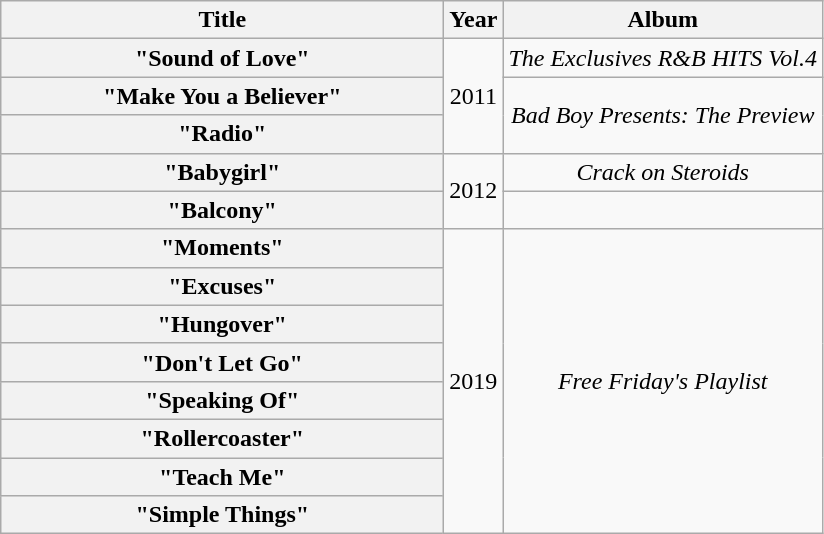<table class="wikitable plainrowheaders" style="text-align:center;">
<tr>
<th scope="col" style="width:18em;">Title</th>
<th scope="col">Year</th>
<th scope="col">Album</th>
</tr>
<tr>
<th scope="row">"Sound of Love"<br></th>
<td rowspan="3">2011</td>
<td><em>The Exclusives R&B HITS Vol.4</em></td>
</tr>
<tr>
<th scope="row">"Make You a Believer"<br></th>
<td rowspan="2"><em>Bad Boy Presents: The Preview</em></td>
</tr>
<tr>
<th scope="row">"Radio"<br></th>
</tr>
<tr>
<th scope="row">"Babygirl"<br></th>
<td rowspan="2">2012</td>
<td><em>Crack on Steroids</em></td>
</tr>
<tr>
<th scope="row">"Balcony"<br></th>
<td></td>
</tr>
<tr>
<th scope="row">"Moments"<br></th>
<td rowspan="8">2019</td>
<td rowspan="8"><em>Free Friday's Playlist</em></td>
</tr>
<tr>
<th scope="row">"Excuses"</th>
</tr>
<tr>
<th scope="row">"Hungover"</th>
</tr>
<tr>
<th scope="row">"Don't Let Go"</th>
</tr>
<tr>
<th scope="row">"Speaking Of"</th>
</tr>
<tr>
<th scope="row">"Rollercoaster"<br></th>
</tr>
<tr>
<th scope="row">"Teach Me"</th>
</tr>
<tr>
<th scope="row">"Simple Things"</th>
</tr>
</table>
